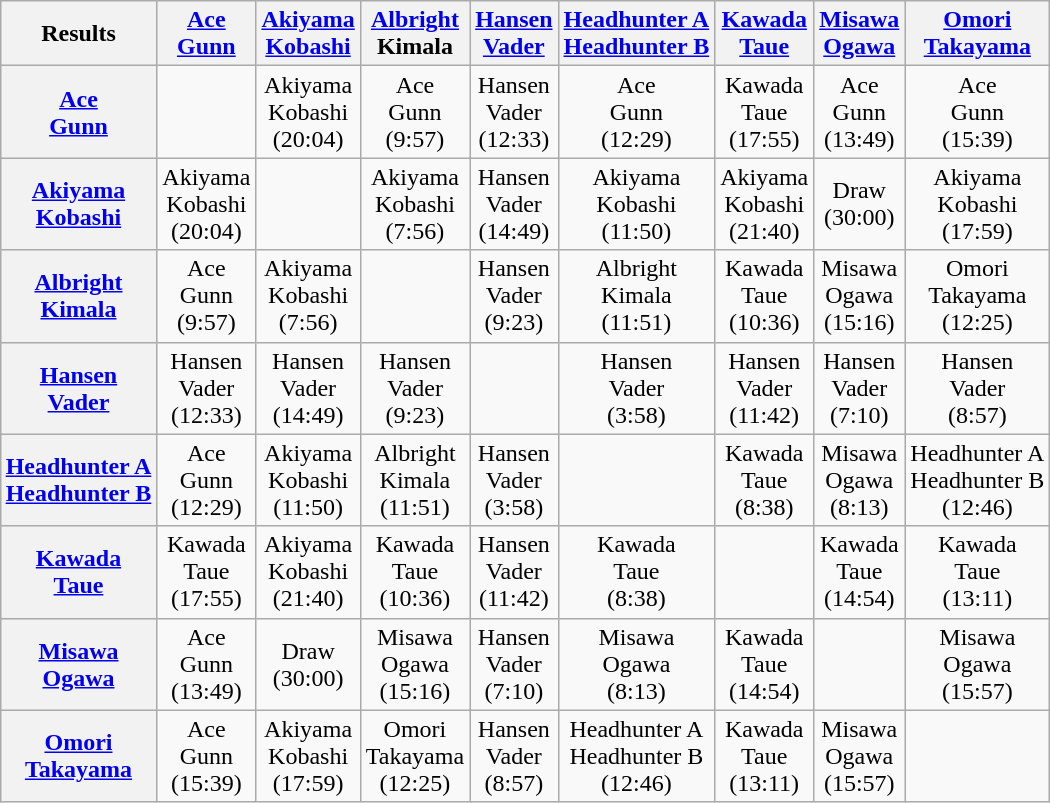<table class="wikitable" style="text-align:center; margin: 1em auto 1em auto">
<tr>
<th>Results</th>
<th><a href='#'>Ace</a><br><a href='#'>Gunn</a></th>
<th><a href='#'>Akiyama</a><br><a href='#'>Kobashi</a></th>
<th><a href='#'>Albright</a><br>Kimala</th>
<th><a href='#'>Hansen</a><br><a href='#'>Vader</a></th>
<th><a href='#'>Headhunter A</a><br><a href='#'>Headhunter B</a></th>
<th><a href='#'>Kawada</a><br><a href='#'>Taue</a></th>
<th><a href='#'>Misawa</a><br><a href='#'>Ogawa</a></th>
<th><a href='#'>Omori</a><br><a href='#'>Takayama</a></th>
</tr>
<tr>
<th><a href='#'>Ace</a><br><a href='#'>Gunn</a></th>
<td></td>
<td>Akiyama<br>Kobashi<br>(20:04)</td>
<td>Ace<br>Gunn<br>(9:57)</td>
<td>Hansen<br>Vader<br>(12:33)</td>
<td>Ace<br>Gunn<br>(12:29)</td>
<td>Kawada<br>Taue<br>(17:55)</td>
<td>Ace<br>Gunn<br>(13:49)</td>
<td>Ace<br>Gunn<br>(15:39)</td>
</tr>
<tr>
<th><a href='#'>Akiyama</a><br><a href='#'>Kobashi</a></th>
<td>Akiyama<br>Kobashi<br>(20:04)</td>
<td></td>
<td>Akiyama<br>Kobashi<br>(7:56)</td>
<td>Hansen<br>Vader<br>(14:49)</td>
<td>Akiyama<br>Kobashi<br>(11:50)</td>
<td>Akiyama<br>Kobashi<br>(21:40)</td>
<td>Draw<br>(30:00)</td>
<td>Akiyama<br>Kobashi<br>(17:59)</td>
</tr>
<tr>
<th><a href='#'>Albright</a><br><a href='#'>Kimala</a></th>
<td>Ace<br>Gunn<br>(9:57)</td>
<td>Akiyama<br>Kobashi<br>(7:56)</td>
<td></td>
<td>Hansen<br>Vader<br>(9:23)</td>
<td>Albright<br>Kimala<br>(11:51)</td>
<td>Kawada<br>Taue<br>(10:36)</td>
<td>Misawa<br>Ogawa<br>(15:16)</td>
<td>Omori<br>Takayama<br>(12:25)</td>
</tr>
<tr>
<th><a href='#'>Hansen</a><br><a href='#'>Vader</a></th>
<td>Hansen<br>Vader<br>(12:33)</td>
<td>Hansen<br>Vader<br>(14:49)</td>
<td>Hansen<br>Vader<br>(9:23)</td>
<td></td>
<td>Hansen<br>Vader<br>(3:58)</td>
<td>Hansen<br>Vader<br>(11:42)</td>
<td>Hansen<br>Vader<br>(7:10)</td>
<td>Hansen<br>Vader<br>(8:57)</td>
</tr>
<tr>
<th><a href='#'>Headhunter A</a><br><a href='#'>Headhunter B</a></th>
<td>Ace<br>Gunn<br>(12:29)</td>
<td>Akiyama<br>Kobashi<br>(11:50)</td>
<td>Albright<br>Kimala<br>(11:51)</td>
<td>Hansen<br>Vader<br>(3:58)</td>
<td></td>
<td>Kawada<br>Taue<br>(8:38)</td>
<td>Misawa<br>Ogawa<br>(8:13)</td>
<td>Headhunter A<br>Headhunter B<br>(12:46)</td>
</tr>
<tr>
<th><a href='#'>Kawada</a><br><a href='#'>Taue</a></th>
<td>Kawada<br>Taue<br>(17:55)</td>
<td>Akiyama<br>Kobashi<br>(21:40)</td>
<td>Kawada<br>Taue<br>(10:36)</td>
<td>Hansen<br>Vader<br>(11:42)</td>
<td>Kawada<br>Taue<br>(8:38)</td>
<td></td>
<td>Kawada<br>Taue<br>(14:54)</td>
<td>Kawada<br>Taue<br>(13:11)</td>
</tr>
<tr>
<th><a href='#'>Misawa</a><br><a href='#'>Ogawa</a></th>
<td>Ace<br>Gunn<br>(13:49)</td>
<td>Draw<br>(30:00)</td>
<td>Misawa<br>Ogawa<br>(15:16)</td>
<td>Hansen<br>Vader<br>(7:10)</td>
<td>Misawa<br>Ogawa<br>(8:13)</td>
<td>Kawada<br>Taue<br>(14:54)</td>
<td></td>
<td>Misawa<br>Ogawa<br>(15:57)</td>
</tr>
<tr>
<th><a href='#'>Omori</a><br><a href='#'>Takayama</a></th>
<td>Ace<br>Gunn<br>(15:39)</td>
<td>Akiyama<br>Kobashi<br>(17:59)</td>
<td>Omori<br>Takayama<br>(12:25)</td>
<td>Hansen<br>Vader<br>(8:57)</td>
<td>Headhunter A<br>Headhunter B<br>(12:46)</td>
<td>Kawada<br>Taue<br>(13:11)</td>
<td>Misawa<br>Ogawa<br>(15:57)</td>
<td></td>
</tr>
</table>
